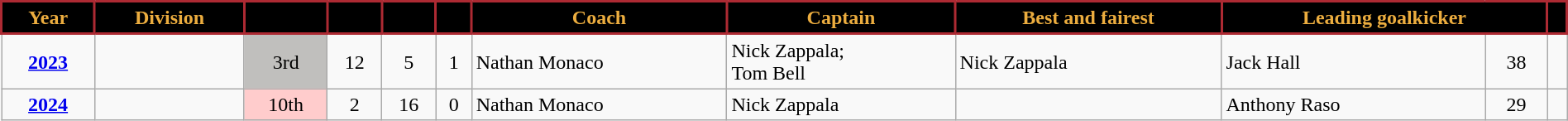<table class="wikitable"; style="width:100%;">
<tr>
<th style="background:#000000; color:#ECAD3F; border:solid #AD2A33 2px">Year</th>
<th style="background:#000000; color:#ECAD3F; border:solid #AD2A33 2px">Division</th>
<th style="background:#000000; color:#ECAD3F; border:solid #AD2A33 2px"></th>
<th style="background:#000000; color:#ECAD3F; border:solid #AD2A33 2px"></th>
<th style="background:#000000; color:#ECAD3F; border:solid #AD2A33 2px"></th>
<th style="background:#000000; color:#ECAD3F; border:solid #AD2A33 2px"></th>
<th style="background:#000000; color:#ECAD3F; border:solid #AD2A33 2px">Coach</th>
<th style="background:#000000; color:#ECAD3F; border:solid #AD2A33 2px">Captain</th>
<th style="background:#000000; color:#ECAD3F; border:solid #AD2A33 2px">Best and fairest</th>
<th colspan=2; style="background:#000000; color:#ECAD3F; border:solid #AD2A33 2px">Leading goalkicker</th>
<th style="background:#000000; color:#ECAD3F; border:solid #AD2A33 2px"></th>
</tr>
<tr>
<td align=center><strong><a href='#'>2023</a></strong></td>
<td align=center></td>
<td style=background:#C0BFBD; align=center>3rd</td>
<td align=center>12</td>
<td align=center>5</td>
<td align=center>1</td>
<td>Nathan Monaco</td>
<td>Nick Zappala; <br> Tom Bell</td>
<td>Nick Zappala</td>
<td>Jack Hall</td>
<td align=center>38</td>
<td align=center></td>
</tr>
<tr>
<td align=center><strong><a href='#'>2024</a></strong></td>
<td align=center></td>
<td style=background:#FFCCCC; align=center>10th</td>
<td align=center>2</td>
<td align=center>16</td>
<td align=center>0</td>
<td>Nathan Monaco</td>
<td>Nick Zappala</td>
<td></td>
<td>Anthony Raso</td>
<td align=center>29</td>
<td align=center></td>
</tr>
</table>
